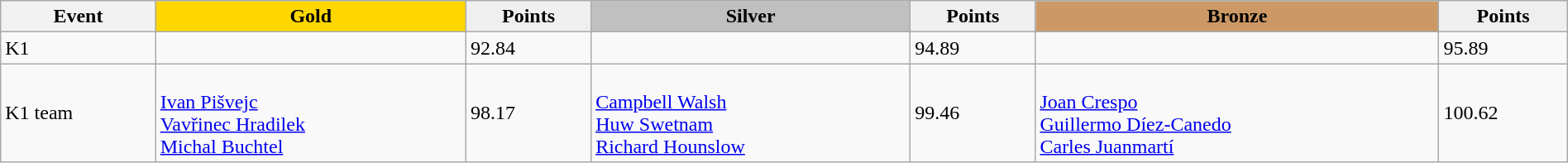<table class="wikitable" width=100%>
<tr>
<th>Event</th>
<td align=center bgcolor="gold"><strong>Gold</strong></td>
<td align=center bgcolor="EFEFEF"><strong>Points</strong></td>
<td align=center bgcolor="silver"><strong>Silver</strong></td>
<td align=center bgcolor="EFEFEF"><strong>Points</strong></td>
<td align=center bgcolor="CC9966"><strong>Bronze</strong></td>
<td align=center bgcolor="EFEFEF"><strong>Points</strong></td>
</tr>
<tr>
<td>K1</td>
<td></td>
<td>92.84</td>
<td></td>
<td>94.89</td>
<td></td>
<td>95.89</td>
</tr>
<tr>
<td>K1 team</td>
<td><br><a href='#'>Ivan Pišvejc</a><br><a href='#'>Vavřinec Hradilek</a><br><a href='#'>Michal Buchtel</a></td>
<td>98.17</td>
<td><br><a href='#'>Campbell Walsh</a><br><a href='#'>Huw Swetnam</a><br><a href='#'>Richard Hounslow</a></td>
<td>99.46</td>
<td><br><a href='#'>Joan Crespo</a><br><a href='#'>Guillermo Díez-Canedo</a><br><a href='#'>Carles Juanmartí</a></td>
<td>100.62</td>
</tr>
</table>
